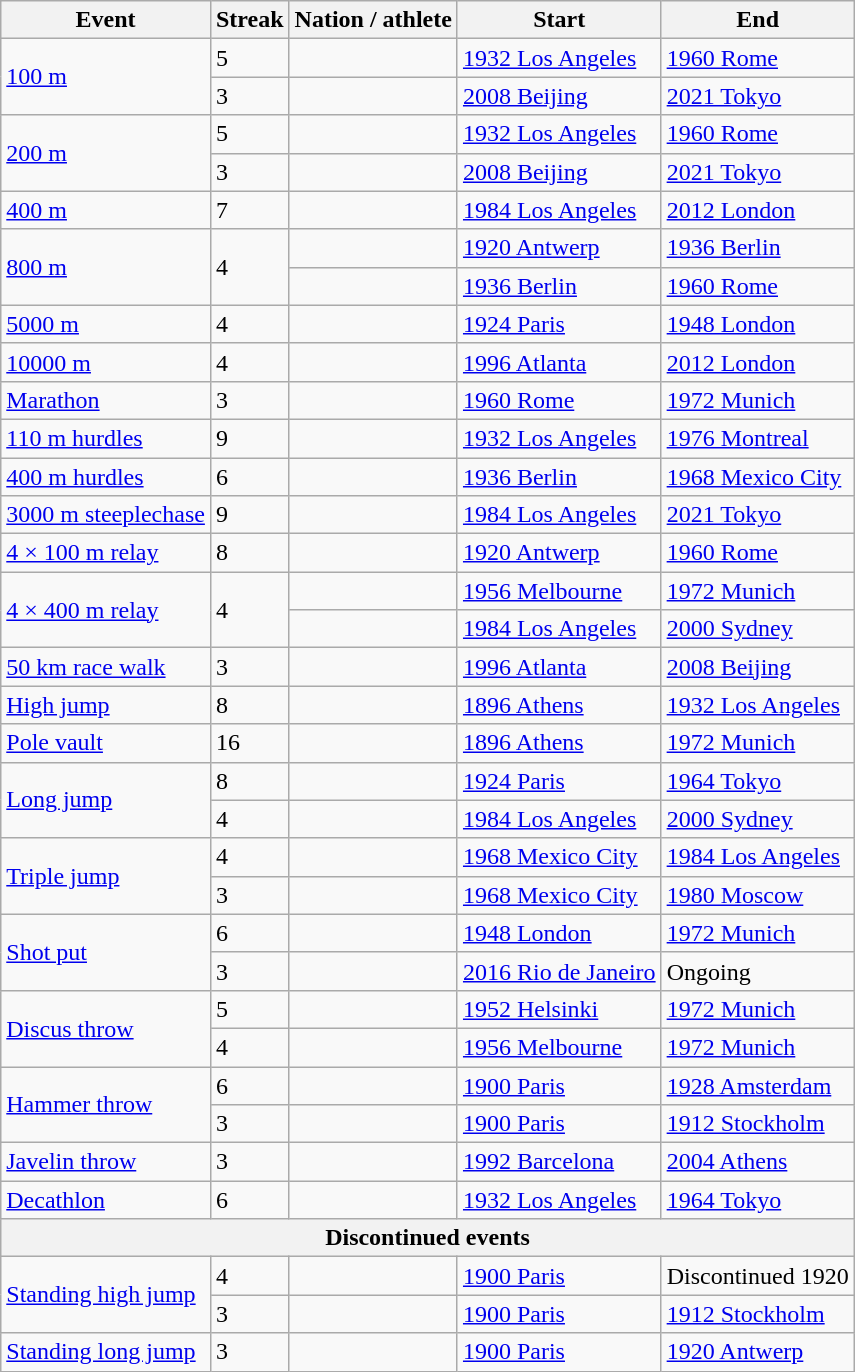<table class="wikitable sortable">
<tr>
<th>Event</th>
<th>Streak</th>
<th>Nation / athlete</th>
<th>Start</th>
<th>End</th>
</tr>
<tr>
<td rowspan="2"><a href='#'>100 m</a></td>
<td>5</td>
<td></td>
<td><a href='#'>1932 Los Angeles</a></td>
<td><a href='#'>1960 Rome</a></td>
</tr>
<tr>
<td>3</td>
<td></td>
<td><a href='#'>2008 Beijing</a></td>
<td><a href='#'>2021 Tokyo</a></td>
</tr>
<tr>
<td rowspan="2"><a href='#'>200 m</a></td>
<td>5</td>
<td></td>
<td><a href='#'>1932 Los Angeles</a></td>
<td><a href='#'>1960 Rome</a></td>
</tr>
<tr>
<td>3</td>
<td></td>
<td><a href='#'>2008 Beijing</a></td>
<td><a href='#'>2021 Tokyo</a></td>
</tr>
<tr>
<td><a href='#'>400 m</a></td>
<td>7</td>
<td></td>
<td><a href='#'>1984 Los Angeles</a></td>
<td><a href='#'>2012 London</a></td>
</tr>
<tr>
<td rowspan="2"><a href='#'>800 m</a></td>
<td rowspan="2">4</td>
<td></td>
<td><a href='#'>1920 Antwerp</a></td>
<td><a href='#'>1936 Berlin</a></td>
</tr>
<tr>
<td></td>
<td><a href='#'>1936 Berlin</a></td>
<td><a href='#'>1960 Rome</a></td>
</tr>
<tr>
<td><a href='#'>5000 m</a></td>
<td>4</td>
<td></td>
<td><a href='#'>1924 Paris</a></td>
<td><a href='#'>1948 London</a></td>
</tr>
<tr>
<td><a href='#'>10000 m</a></td>
<td>4</td>
<td></td>
<td><a href='#'>1996 Atlanta</a></td>
<td><a href='#'>2012 London</a></td>
</tr>
<tr>
<td><a href='#'>Marathon</a></td>
<td>3</td>
<td></td>
<td><a href='#'>1960 Rome</a></td>
<td><a href='#'>1972 Munich</a></td>
</tr>
<tr>
<td><a href='#'>110 m hurdles</a></td>
<td>9</td>
<td></td>
<td><a href='#'>1932 Los Angeles</a></td>
<td><a href='#'>1976 Montreal</a></td>
</tr>
<tr>
<td><a href='#'>400 m hurdles</a></td>
<td>6</td>
<td></td>
<td><a href='#'>1936 Berlin</a></td>
<td><a href='#'>1968 Mexico City</a></td>
</tr>
<tr>
<td><a href='#'>3000 m steeplechase</a></td>
<td>9</td>
<td></td>
<td><a href='#'>1984 Los Angeles</a></td>
<td><a href='#'>2021 Tokyo</a></td>
</tr>
<tr>
<td><a href='#'>4 × 100 m relay</a></td>
<td>8</td>
<td></td>
<td><a href='#'>1920 Antwerp</a></td>
<td><a href='#'>1960 Rome</a></td>
</tr>
<tr>
<td rowspan="2"><a href='#'>4 × 400 m relay</a></td>
<td rowspan="2">4</td>
<td></td>
<td><a href='#'>1956 Melbourne</a></td>
<td><a href='#'>1972 Munich</a></td>
</tr>
<tr>
<td></td>
<td><a href='#'>1984 Los Angeles</a></td>
<td><a href='#'>2000 Sydney</a></td>
</tr>
<tr>
<td><a href='#'>50 km race walk</a></td>
<td>3</td>
<td></td>
<td><a href='#'>1996 Atlanta</a></td>
<td><a href='#'>2008 Beijing</a></td>
</tr>
<tr>
<td><a href='#'>High jump</a></td>
<td>8</td>
<td></td>
<td><a href='#'>1896 Athens</a></td>
<td><a href='#'>1932 Los Angeles</a></td>
</tr>
<tr>
<td><a href='#'>Pole vault</a></td>
<td>16</td>
<td></td>
<td><a href='#'>1896 Athens</a></td>
<td><a href='#'>1972 Munich</a></td>
</tr>
<tr>
<td rowspan="2"><a href='#'>Long jump</a></td>
<td>8</td>
<td></td>
<td><a href='#'>1924 Paris</a></td>
<td><a href='#'>1964 Tokyo</a></td>
</tr>
<tr>
<td>4</td>
<td></td>
<td><a href='#'>1984 Los Angeles</a></td>
<td><a href='#'>2000 Sydney</a></td>
</tr>
<tr>
<td rowspan="2"><a href='#'>Triple jump</a></td>
<td>4</td>
<td></td>
<td><a href='#'>1968 Mexico City</a></td>
<td><a href='#'>1984 Los Angeles</a></td>
</tr>
<tr>
<td>3</td>
<td></td>
<td><a href='#'>1968 Mexico City</a></td>
<td><a href='#'>1980 Moscow</a></td>
</tr>
<tr>
<td rowspan="2"><a href='#'>Shot put</a></td>
<td>6</td>
<td></td>
<td><a href='#'>1948 London</a></td>
<td><a href='#'>1972 Munich</a></td>
</tr>
<tr>
<td>3</td>
<td></td>
<td><a href='#'>2016 Rio de Janeiro</a></td>
<td>Ongoing</td>
</tr>
<tr>
<td rowspan="2"><a href='#'>Discus throw</a></td>
<td>5</td>
<td></td>
<td><a href='#'>1952 Helsinki</a></td>
<td><a href='#'>1972 Munich</a></td>
</tr>
<tr>
<td>4</td>
<td></td>
<td><a href='#'>1956 Melbourne</a></td>
<td><a href='#'>1972 Munich</a></td>
</tr>
<tr>
<td rowspan="2"><a href='#'>Hammer throw</a></td>
<td>6</td>
<td></td>
<td><a href='#'>1900 Paris</a></td>
<td><a href='#'>1928 Amsterdam</a></td>
</tr>
<tr>
<td>3</td>
<td></td>
<td><a href='#'>1900 Paris</a></td>
<td><a href='#'>1912 Stockholm</a></td>
</tr>
<tr>
<td><a href='#'>Javelin throw</a></td>
<td>3</td>
<td></td>
<td><a href='#'>1992 Barcelona</a></td>
<td><a href='#'>2004 Athens</a></td>
</tr>
<tr>
<td><a href='#'>Decathlon</a></td>
<td>6</td>
<td></td>
<td><a href='#'>1932 Los Angeles</a></td>
<td><a href='#'>1964 Tokyo</a></td>
</tr>
<tr class="sortbottom">
<th colspan="5">Discontinued events</th>
</tr>
<tr>
<td rowspan=2"><a href='#'>Standing high jump</a></td>
<td>4</td>
<td></td>
<td><a href='#'>1900 Paris</a></td>
<td>Discontinued 1920</td>
</tr>
<tr>
<td>3</td>
<td></td>
<td><a href='#'>1900 Paris</a></td>
<td><a href='#'>1912 Stockholm</a></td>
</tr>
<tr>
<td><a href='#'>Standing long jump</a></td>
<td>3</td>
<td></td>
<td><a href='#'>1900 Paris</a></td>
<td><a href='#'>1920 Antwerp</a></td>
</tr>
</table>
